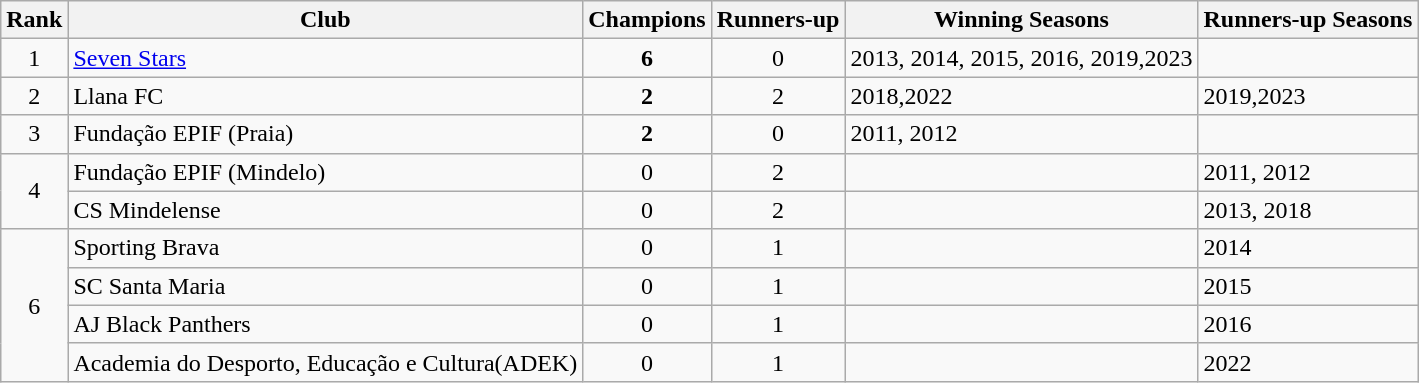<table class="wikitable">
<tr>
<th>Rank</th>
<th>Club</th>
<th>Champions</th>
<th>Runners-up</th>
<th>Winning Seasons</th>
<th>Runners-up Seasons</th>
</tr>
<tr>
<td align=center>1</td>
<td><a href='#'>Seven Stars</a></td>
<td align=center><strong>6</strong></td>
<td align=center>0</td>
<td>2013, 2014, 2015, 2016, 2019,2023</td>
<td></td>
</tr>
<tr>
<td align=center>2</td>
<td>Llana FC</td>
<td align=center><strong>2</strong></td>
<td align=center>2</td>
<td>2018,2022</td>
<td>2019,2023</td>
</tr>
<tr>
<td align=center>3</td>
<td>Fundação EPIF (Praia)</td>
<td align=center><strong>2</strong></td>
<td align=center>0</td>
<td>2011, 2012</td>
<td></td>
</tr>
<tr>
<td align=center rowspan=2>4</td>
<td>Fundação EPIF (Mindelo)</td>
<td align=center>0</td>
<td align=center>2</td>
<td></td>
<td>2011, 2012</td>
</tr>
<tr>
<td>CS Mindelense</td>
<td align=center>0</td>
<td align=center>2</td>
<td></td>
<td>2013, 2018</td>
</tr>
<tr>
<td align=center rowspan=4>6</td>
<td>Sporting Brava</td>
<td align=center>0</td>
<td align=center>1</td>
<td></td>
<td>2014</td>
</tr>
<tr>
<td>SC Santa Maria</td>
<td align=center>0</td>
<td align=center>1</td>
<td></td>
<td>2015</td>
</tr>
<tr>
<td>AJ Black Panthers</td>
<td align=center>0</td>
<td align=center>1</td>
<td></td>
<td>2016</td>
</tr>
<tr>
<td>Academia do Desporto, Educação e Cultura(ADEK)</td>
<td align=center>0</td>
<td align=center>1</td>
<td></td>
<td>2022</td>
</tr>
</table>
